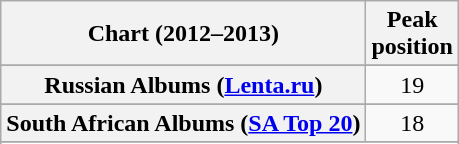<table class="wikitable sortable plainrowheaders" style="text-align:center">
<tr>
<th scope="col">Chart (2012–2013)</th>
<th scope="col">Peak<br>position</th>
</tr>
<tr>
</tr>
<tr>
</tr>
<tr>
</tr>
<tr>
</tr>
<tr>
</tr>
<tr>
</tr>
<tr>
</tr>
<tr>
</tr>
<tr>
</tr>
<tr>
</tr>
<tr>
<th scope="row">Russian Albums (<a href='#'>Lenta.ru</a>)</th>
<td>19</td>
</tr>
<tr>
</tr>
<tr>
<th scope="row">South African Albums (<a href='#'>SA Top 20</a>)</th>
<td>18</td>
</tr>
<tr>
</tr>
<tr>
</tr>
<tr>
</tr>
<tr>
</tr>
<tr>
</tr>
<tr>
</tr>
</table>
